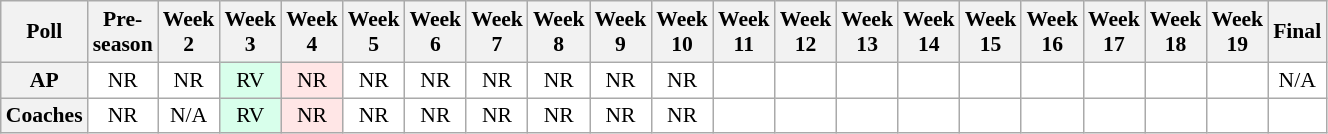<table class="wikitable" style="white-space:nowrap;font-size:90%">
<tr>
<th>Poll</th>
<th>Pre-<br>season</th>
<th>Week<br>2</th>
<th>Week<br>3</th>
<th>Week<br>4</th>
<th>Week<br>5</th>
<th>Week<br>6</th>
<th>Week<br>7</th>
<th>Week<br>8</th>
<th>Week<br>9</th>
<th>Week<br>10</th>
<th>Week<br>11</th>
<th>Week<br>12</th>
<th>Week<br>13</th>
<th>Week<br>14</th>
<th>Week<br>15</th>
<th>Week<br>16</th>
<th>Week<br>17</th>
<th>Week<br>18</th>
<th>Week<br>19</th>
<th>Final</th>
</tr>
<tr style="text-align:center;">
<th>AP</th>
<td style="background:#FFF;">NR</td>
<td style="background:#FFF;">NR</td>
<td style="background:#D8FFEB;">RV</td>
<td style="background:#FFE6E6;">NR</td>
<td style="background:#FFF;">NR</td>
<td style="background:#FFF;">NR</td>
<td style="background:#FFF;">NR</td>
<td style="background:#FFF;">NR</td>
<td style="background:#FFF;">NR</td>
<td style="background:#FFF;">NR</td>
<td style="background:#FFF;"></td>
<td style="background:#FFF;"></td>
<td style="background:#FFF;"></td>
<td style="background:#FFF;"></td>
<td style="background:#FFF;"></td>
<td style="background:#FFF;"></td>
<td style="background:#FFF;"></td>
<td style="background:#FFF;"></td>
<td style="background:#FFF;"></td>
<td style="background:#FFF;">N/A</td>
</tr>
<tr style="text-align:center;">
<th>Coaches</th>
<td style="background:#FFF;">NR</td>
<td style="background:#FFF;">N/A</td>
<td style="background:#D8FFEB;">RV</td>
<td style="background:#FFE6E6;">NR</td>
<td style="background:#FFF;">NR</td>
<td style="background:#FFF;">NR</td>
<td style="background:#FFF;">NR</td>
<td style="background:#FFF;">NR</td>
<td style="background:#FFF;">NR</td>
<td style="background:#FFF;">NR</td>
<td style="background:#FFF;"></td>
<td style="background:#FFF;"></td>
<td style="background:#FFF;"></td>
<td style="background:#FFF;"></td>
<td style="background:#FFF;"></td>
<td style="background:#FFF;"></td>
<td style="background:#FFF;"></td>
<td style="background:#FFF;"></td>
<td style="background:#FFF;"></td>
<td style="background:#FFF;"></td>
</tr>
</table>
